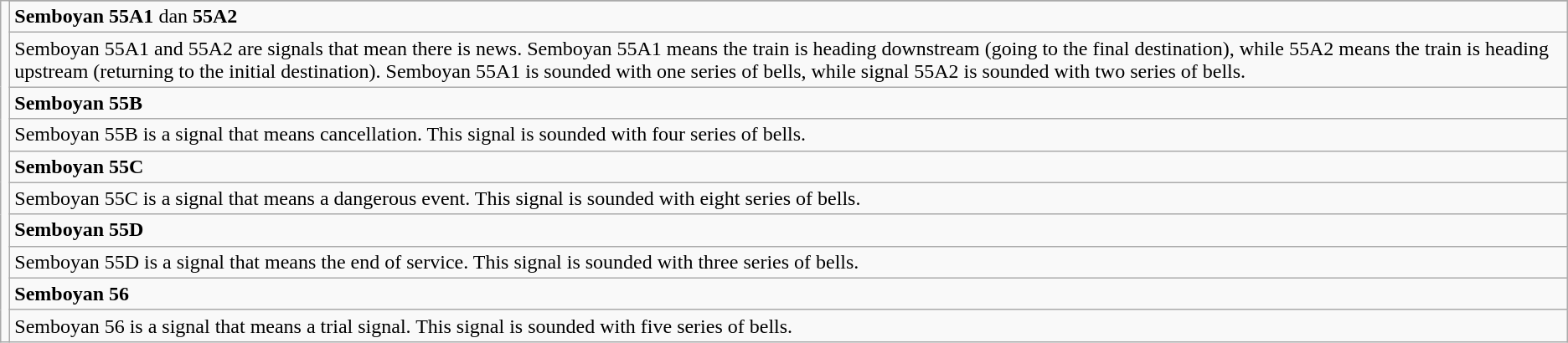<table Class=wikitable style=text-align:left>
<tr>
<td rowspan=11></td>
</tr>
<tr>
<td><strong>Semboyan 55A1</strong> dan <strong>55A2</strong></td>
</tr>
<tr>
<td>Semboyan 55A1 and 55A2 are signals that mean there is news. Semboyan 55A1 means the train is heading downstream (going to the final destination), while 55A2 means the train is heading upstream (returning to the initial destination). Semboyan 55A1 is sounded with one series of bells, while signal 55A2 is sounded with two series of bells.</td>
</tr>
<tr>
<td><strong>Semboyan 55B</strong></td>
</tr>
<tr>
<td>Semboyan 55B is a signal that means cancellation. This signal is sounded with four series of bells.</td>
</tr>
<tr>
<td><strong>Semboyan 55C</strong></td>
</tr>
<tr>
<td>Semboyan 55C is a signal that means a dangerous event. This signal is sounded with eight series of bells.</td>
</tr>
<tr>
<td><strong>Semboyan 55D</strong></td>
</tr>
<tr>
<td>Semboyan 55D is a signal that means the end of service. This signal is sounded with three series of bells.</td>
</tr>
<tr>
<td><strong>Semboyan 56</strong></td>
</tr>
<tr>
<td>Semboyan 56 is a signal that means a trial signal. This signal is sounded with five series of bells.</td>
</tr>
</table>
